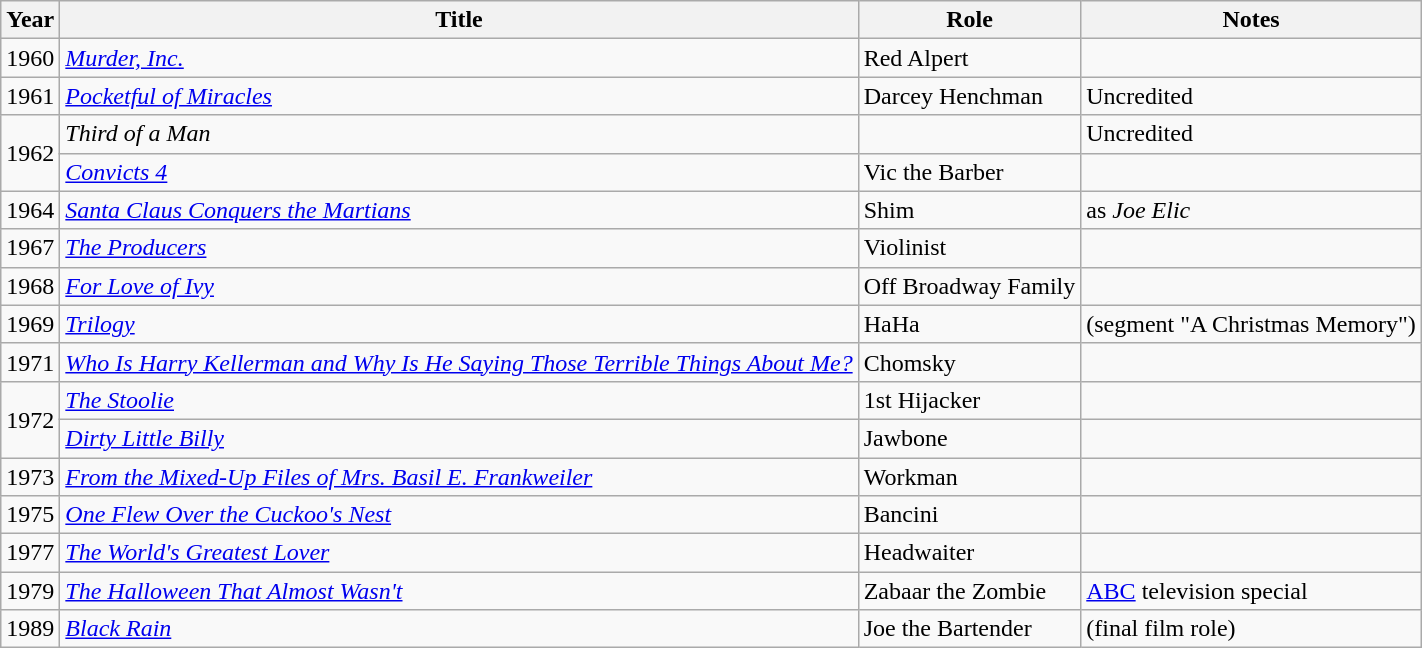<table class="wikitable">
<tr>
<th>Year</th>
<th>Title</th>
<th>Role</th>
<th>Notes</th>
</tr>
<tr>
<td>1960</td>
<td><em><a href='#'>Murder, Inc.</a></em></td>
<td>Red Alpert</td>
<td></td>
</tr>
<tr>
<td>1961</td>
<td><em><a href='#'>Pocketful of Miracles</a></em></td>
<td>Darcey Henchman</td>
<td>Uncredited</td>
</tr>
<tr>
<td rowspan="2">1962</td>
<td><em>Third of a Man</em></td>
<td></td>
<td>Uncredited</td>
</tr>
<tr>
<td><em><a href='#'>Convicts 4</a></em></td>
<td>Vic the Barber</td>
<td></td>
</tr>
<tr>
<td>1964</td>
<td><em><a href='#'>Santa Claus Conquers the Martians</a></em></td>
<td>Shim</td>
<td>as <em>Joe Elic</em></td>
</tr>
<tr>
<td>1967</td>
<td><em><a href='#'>The Producers</a></em></td>
<td>Violinist</td>
<td></td>
</tr>
<tr>
<td>1968</td>
<td><em><a href='#'>For Love of Ivy</a></em></td>
<td>Off Broadway Family</td>
<td></td>
</tr>
<tr>
<td>1969</td>
<td><em><a href='#'>Trilogy</a></em></td>
<td>HaHa</td>
<td>(segment "A Christmas Memory")</td>
</tr>
<tr>
<td>1971</td>
<td><em><a href='#'>Who Is Harry Kellerman and Why Is He Saying Those Terrible Things About Me?</a></em></td>
<td>Chomsky</td>
<td></td>
</tr>
<tr>
<td rowspan="2">1972</td>
<td><em><a href='#'>The Stoolie</a></em></td>
<td>1st Hijacker</td>
<td></td>
</tr>
<tr>
<td><em><a href='#'>Dirty Little Billy</a></em></td>
<td>Jawbone</td>
<td></td>
</tr>
<tr>
<td>1973</td>
<td><em><a href='#'>From the Mixed-Up Files of Mrs. Basil E. Frankweiler</a></em></td>
<td>Workman</td>
<td></td>
</tr>
<tr>
<td>1975</td>
<td><em><a href='#'>One Flew Over the Cuckoo's Nest</a></em></td>
<td>Bancini</td>
<td></td>
</tr>
<tr>
<td>1977</td>
<td><em><a href='#'>The World's Greatest Lover</a></em></td>
<td>Headwaiter</td>
<td></td>
</tr>
<tr>
<td>1979</td>
<td><em><a href='#'>The Halloween That Almost Wasn't</a></em></td>
<td>Zabaar the Zombie</td>
<td><a href='#'>ABC</a> television special</td>
</tr>
<tr>
<td>1989</td>
<td><em><a href='#'>Black Rain</a></em></td>
<td>Joe the Bartender</td>
<td>(final film role)</td>
</tr>
</table>
